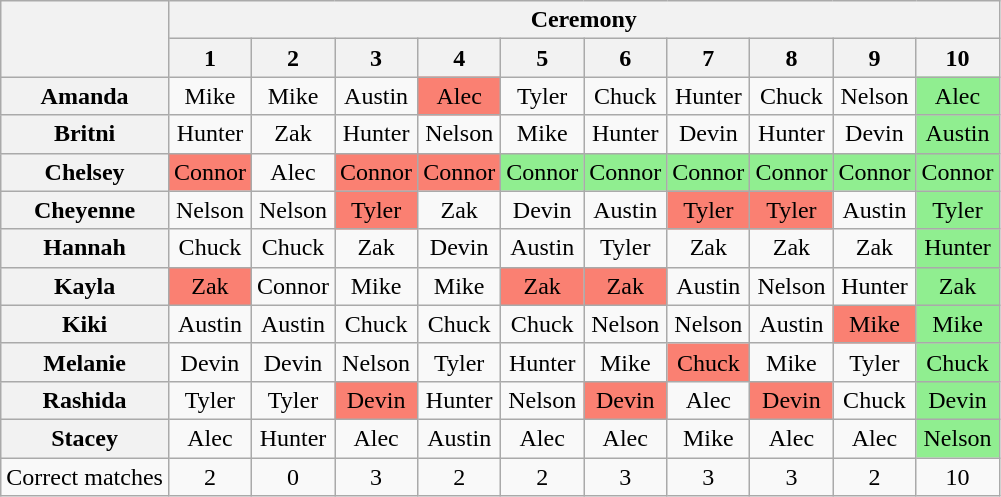<table class="wikitable" style="text-align:center;">
<tr>
<th rowspan="2"></th>
<th colspan="14" style="text-align:center;">Ceremony</th>
</tr>
<tr>
<th>1</th>
<th>2</th>
<th>3</th>
<th>4</th>
<th>5</th>
<th>6</th>
<th>7</th>
<th>8</th>
<th>9</th>
<th>10</th>
</tr>
<tr>
<th>Amanda</th>
<td>Mike</td>
<td>Mike</td>
<td>Austin</td>
<td style="background:salmon">Alec</td>
<td>Tyler</td>
<td>Chuck</td>
<td>Hunter</td>
<td>Chuck</td>
<td>Nelson</td>
<td style="background:lightgreen">Alec</td>
</tr>
<tr>
<th>Britni</th>
<td>Hunter</td>
<td>Zak</td>
<td>Hunter</td>
<td>Nelson</td>
<td>Mike</td>
<td>Hunter</td>
<td>Devin</td>
<td>Hunter</td>
<td>Devin</td>
<td style="background:lightgreen">Austin</td>
</tr>
<tr>
<th>Chelsey</th>
<td style="background:salmon">Connor</td>
<td>Alec</td>
<td style="background:salmon">Connor</td>
<td style="background:salmon">Connor</td>
<td style="background:lightgreen">Connor</td>
<td style="background:lightgreen">Connor</td>
<td style="background:lightgreen">Connor</td>
<td style="background:lightgreen">Connor</td>
<td style="background:lightgreen">Connor</td>
<td style="background:lightgreen">Connor</td>
</tr>
<tr>
<th>Cheyenne</th>
<td>Nelson</td>
<td>Nelson</td>
<td style="background:salmon">Tyler</td>
<td>Zak</td>
<td>Devin</td>
<td>Austin</td>
<td style="background:salmon">Tyler</td>
<td style="background:salmon">Tyler</td>
<td>Austin</td>
<td style="background:lightgreen">Tyler</td>
</tr>
<tr>
<th>Hannah</th>
<td>Chuck</td>
<td>Chuck</td>
<td>Zak</td>
<td>Devin</td>
<td>Austin</td>
<td>Tyler</td>
<td>Zak</td>
<td>Zak</td>
<td>Zak</td>
<td style="background:lightgreen">Hunter</td>
</tr>
<tr>
<th>Kayla</th>
<td style="background:salmon">Zak</td>
<td>Connor</td>
<td>Mike</td>
<td>Mike</td>
<td style="background:salmon">Zak</td>
<td style="background:salmon">Zak</td>
<td>Austin</td>
<td>Nelson</td>
<td>Hunter</td>
<td style="background:lightgreen">Zak</td>
</tr>
<tr>
<th>Kiki</th>
<td>Austin</td>
<td>Austin</td>
<td>Chuck</td>
<td>Chuck</td>
<td>Chuck</td>
<td>Nelson</td>
<td>Nelson</td>
<td>Austin</td>
<td style="background:salmon">Mike</td>
<td style="background:lightgreen">Mike</td>
</tr>
<tr>
<th>Melanie</th>
<td>Devin</td>
<td>Devin</td>
<td>Nelson</td>
<td>Tyler</td>
<td>Hunter</td>
<td>Mike</td>
<td style="background:salmon">Chuck</td>
<td>Mike</td>
<td>Tyler</td>
<td style="background:lightgreen">Chuck</td>
</tr>
<tr>
<th>Rashida</th>
<td>Tyler</td>
<td>Tyler</td>
<td style="background:salmon">Devin</td>
<td>Hunter</td>
<td>Nelson</td>
<td style="background:salmon">Devin</td>
<td>Alec</td>
<td style="background:salmon">Devin</td>
<td>Chuck</td>
<td style="background:lightgreen">Devin</td>
</tr>
<tr>
<th>Stacey</th>
<td>Alec</td>
<td>Hunter</td>
<td>Alec</td>
<td>Austin</td>
<td>Alec</td>
<td>Alec</td>
<td>Mike</td>
<td>Alec</td>
<td>Alec</td>
<td style="background:lightgreen">Nelson</td>
</tr>
<tr>
<td>Correct matches</td>
<td>2</td>
<td>0</td>
<td>3</td>
<td>2</td>
<td>2</td>
<td>3</td>
<td>3</td>
<td>3</td>
<td>2</td>
<td>10</td>
</tr>
</table>
